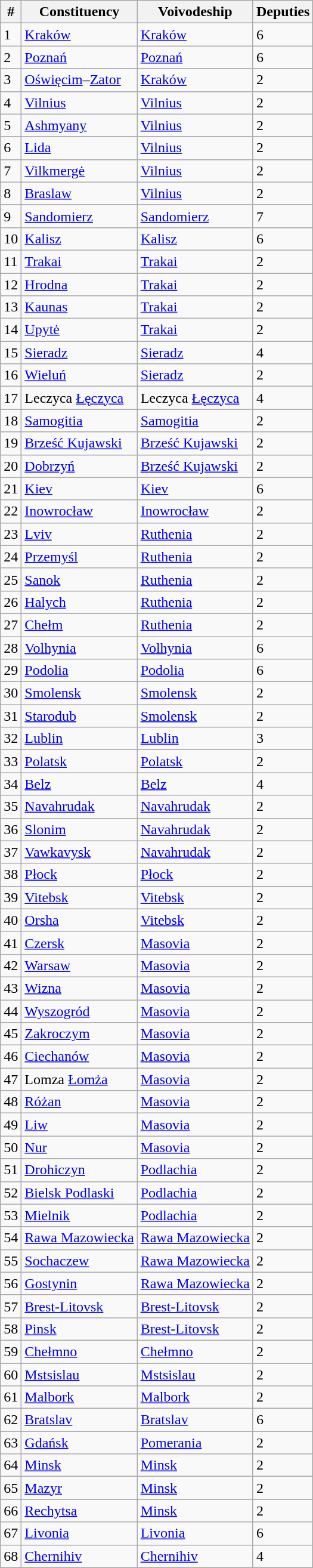<table class="wikitable sortable">
<tr>
<th>#</th>
<th>Constituency</th>
<th>Voivodeship</th>
<th>Deputies</th>
</tr>
<tr>
<td>1</td>
<td><a href='#'>Kraków</a></td>
<td><a href='#'>Kraków</a></td>
<td>6</td>
</tr>
<tr>
<td>2</td>
<td><a href='#'>Poznań</a></td>
<td><a href='#'>Poznań</a></td>
<td>6</td>
</tr>
<tr>
<td>3</td>
<td><a href='#'>Oświęcim</a>–<a href='#'>Zator</a></td>
<td><a href='#'>Kraków</a></td>
<td>2</td>
</tr>
<tr>
<td>4</td>
<td><a href='#'>Vilnius</a></td>
<td><a href='#'>Vilnius</a></td>
<td>2</td>
</tr>
<tr>
<td>5</td>
<td><a href='#'>Ashmyany</a></td>
<td><a href='#'>Vilnius</a></td>
<td>2</td>
</tr>
<tr>
<td>6</td>
<td><a href='#'>Lida</a></td>
<td><a href='#'>Vilnius</a></td>
<td>2</td>
</tr>
<tr>
<td>7</td>
<td><a href='#'>Vilkmergė</a></td>
<td><a href='#'>Vilnius</a></td>
<td>2</td>
</tr>
<tr>
<td>8</td>
<td><a href='#'>Braslaw</a></td>
<td><a href='#'>Vilnius</a></td>
<td>2</td>
</tr>
<tr>
<td>9</td>
<td><a href='#'>Sandomierz</a></td>
<td><a href='#'>Sandomierz</a></td>
<td>7</td>
</tr>
<tr>
<td>10</td>
<td><a href='#'>Kalisz</a></td>
<td><a href='#'>Kalisz</a></td>
<td>6</td>
</tr>
<tr>
<td>11</td>
<td><a href='#'>Trakai</a></td>
<td><a href='#'>Trakai</a></td>
<td>2</td>
</tr>
<tr>
<td>12</td>
<td><a href='#'>Hrodna</a></td>
<td><a href='#'>Trakai</a></td>
<td>2</td>
</tr>
<tr>
<td>13</td>
<td><a href='#'>Kaunas</a></td>
<td><a href='#'>Trakai</a></td>
<td>2</td>
</tr>
<tr>
<td>14</td>
<td><a href='#'>Upytė</a></td>
<td><a href='#'>Trakai</a></td>
<td>2</td>
</tr>
<tr>
<td>15</td>
<td><a href='#'>Sieradz</a></td>
<td><a href='#'>Sieradz</a></td>
<td>4</td>
</tr>
<tr>
<td>16</td>
<td><a href='#'>Wieluń</a></td>
<td><a href='#'>Sieradz</a></td>
<td>2</td>
</tr>
<tr>
<td>17</td>
<td><span>Leczyca</span> <a href='#'>Łęczyca</a></td>
<td><span>Leczyca</span> <a href='#'>Łęczyca</a></td>
<td>4</td>
</tr>
<tr>
<td>18</td>
<td><a href='#'>Samogitia</a></td>
<td><a href='#'>Samogitia</a></td>
<td>2</td>
</tr>
<tr>
<td>19</td>
<td><a href='#'>Brześć Kujawski</a></td>
<td><a href='#'>Brześć Kujawski</a></td>
<td>2</td>
</tr>
<tr>
<td>20</td>
<td><a href='#'>Dobrzyń</a></td>
<td><a href='#'>Brześć Kujawski</a></td>
<td>2</td>
</tr>
<tr>
<td>21</td>
<td><a href='#'>Kiev</a></td>
<td><a href='#'>Kiev</a></td>
<td>6</td>
</tr>
<tr>
<td>22</td>
<td><a href='#'>Inowrocław</a></td>
<td><a href='#'>Inowrocław</a></td>
<td>2</td>
</tr>
<tr>
<td>23</td>
<td><a href='#'>Lviv</a></td>
<td><a href='#'>Ruthenia</a></td>
<td>2</td>
</tr>
<tr>
<td>24</td>
<td><a href='#'>Przemyśl</a></td>
<td><a href='#'>Ruthenia</a></td>
<td>2</td>
</tr>
<tr>
<td>25</td>
<td><a href='#'>Sanok</a></td>
<td><a href='#'>Ruthenia</a></td>
<td>2</td>
</tr>
<tr>
<td>26</td>
<td><a href='#'>Halych</a></td>
<td><a href='#'>Ruthenia</a></td>
<td>2</td>
</tr>
<tr>
<td>27</td>
<td><a href='#'>Chełm</a></td>
<td><a href='#'>Ruthenia</a></td>
<td>2</td>
</tr>
<tr>
<td>28</td>
<td><a href='#'>Volhynia</a></td>
<td><a href='#'>Volhynia</a></td>
<td>6</td>
</tr>
<tr>
<td>29</td>
<td><a href='#'>Podolia</a></td>
<td><a href='#'>Podolia</a></td>
<td>6</td>
</tr>
<tr>
<td>30</td>
<td><a href='#'>Smolensk</a></td>
<td><a href='#'>Smolensk</a></td>
<td>2</td>
</tr>
<tr>
<td>31</td>
<td><a href='#'>Starodub</a></td>
<td><a href='#'>Smolensk</a></td>
<td>2</td>
</tr>
<tr>
<td>32</td>
<td><a href='#'>Lublin</a></td>
<td><a href='#'>Lublin</a></td>
<td>3</td>
</tr>
<tr>
<td>33</td>
<td><a href='#'>Polatsk</a></td>
<td><a href='#'>Polatsk</a></td>
<td>2</td>
</tr>
<tr>
<td>34</td>
<td><a href='#'>Belz</a></td>
<td><a href='#'>Belz</a></td>
<td>4</td>
</tr>
<tr>
<td>35</td>
<td><a href='#'>Navahrudak</a></td>
<td><a href='#'>Navahrudak</a></td>
<td>2</td>
</tr>
<tr>
<td>36</td>
<td><a href='#'>Slonim</a></td>
<td><a href='#'>Navahrudak</a></td>
<td>2</td>
</tr>
<tr>
<td>37</td>
<td><a href='#'>Vawkavysk</a></td>
<td><a href='#'>Navahrudak</a></td>
<td>2</td>
</tr>
<tr>
<td>38</td>
<td><a href='#'>Płock</a></td>
<td><a href='#'>Płock</a></td>
<td>2</td>
</tr>
<tr>
<td>39</td>
<td><a href='#'>Vitebsk</a></td>
<td><a href='#'>Vitebsk</a></td>
<td>2</td>
</tr>
<tr>
<td>40</td>
<td><a href='#'>Orsha</a></td>
<td><a href='#'>Vitebsk</a></td>
<td>2</td>
</tr>
<tr>
<td>41</td>
<td><a href='#'>Czersk</a></td>
<td><a href='#'>Masovia</a></td>
<td>2</td>
</tr>
<tr>
<td>42</td>
<td><a href='#'>Warsaw</a></td>
<td><a href='#'>Masovia</a></td>
<td>2</td>
</tr>
<tr>
<td>43</td>
<td><a href='#'>Wizna</a></td>
<td><a href='#'>Masovia</a></td>
<td>2</td>
</tr>
<tr>
<td>44</td>
<td><a href='#'>Wyszogród</a></td>
<td><a href='#'>Masovia</a></td>
<td>2</td>
</tr>
<tr>
<td>45</td>
<td><a href='#'>Zakroczym</a></td>
<td><a href='#'>Masovia</a></td>
<td>2</td>
</tr>
<tr>
<td>46</td>
<td><a href='#'>Ciechanów</a></td>
<td><a href='#'>Masovia</a></td>
<td>2</td>
</tr>
<tr>
<td>47</td>
<td><span>Lomza</span> <a href='#'>Łomża</a></td>
<td><a href='#'>Masovia</a></td>
<td>2</td>
</tr>
<tr>
<td>48</td>
<td><a href='#'>Różan</a></td>
<td><a href='#'>Masovia</a></td>
<td>2</td>
</tr>
<tr>
<td>49</td>
<td><a href='#'>Liw</a></td>
<td><a href='#'>Masovia</a></td>
<td>2</td>
</tr>
<tr>
<td>50</td>
<td><a href='#'>Nur</a></td>
<td><a href='#'>Masovia</a></td>
<td>2</td>
</tr>
<tr>
<td>51</td>
<td><a href='#'>Drohiczyn</a></td>
<td><a href='#'>Podlachia</a></td>
<td>2</td>
</tr>
<tr>
<td>52</td>
<td><a href='#'>Bielsk Podlaski</a></td>
<td><a href='#'>Podlachia</a></td>
<td>2</td>
</tr>
<tr>
<td>53</td>
<td><a href='#'>Mielnik</a></td>
<td><a href='#'>Podlachia</a></td>
<td>2</td>
</tr>
<tr>
<td>54</td>
<td><a href='#'>Rawa Mazowiecka</a></td>
<td><a href='#'>Rawa Mazowiecka</a></td>
<td>2</td>
</tr>
<tr>
<td>55</td>
<td><a href='#'>Sochaczew</a></td>
<td><a href='#'>Rawa Mazowiecka</a></td>
<td>2</td>
</tr>
<tr>
<td>56</td>
<td><a href='#'>Gostynin</a></td>
<td><a href='#'>Rawa Mazowiecka</a></td>
<td>2</td>
</tr>
<tr>
<td>57</td>
<td><a href='#'>Brest-Litovsk</a></td>
<td><a href='#'>Brest-Litovsk</a></td>
<td>2</td>
</tr>
<tr>
<td>58</td>
<td><a href='#'>Pinsk</a></td>
<td><a href='#'>Brest-Litovsk</a></td>
<td>2</td>
</tr>
<tr>
<td>59</td>
<td><a href='#'>Chełmno</a></td>
<td><a href='#'>Chełmno</a></td>
<td>2</td>
</tr>
<tr>
<td>60</td>
<td><a href='#'>Mstsislau</a></td>
<td><a href='#'>Mstsislau</a></td>
<td>2</td>
</tr>
<tr>
<td>61</td>
<td><a href='#'>Malbork</a></td>
<td><a href='#'>Malbork</a></td>
<td>2</td>
</tr>
<tr>
<td>62</td>
<td><a href='#'>Bratslav</a></td>
<td><a href='#'>Bratslav</a></td>
<td>6</td>
</tr>
<tr>
<td>63</td>
<td><a href='#'>Gdańsk</a></td>
<td><a href='#'>Pomerania</a></td>
<td>2</td>
</tr>
<tr>
<td>64</td>
<td><a href='#'>Minsk</a></td>
<td><a href='#'>Minsk</a></td>
<td>2</td>
</tr>
<tr>
<td>65</td>
<td><a href='#'>Mazyr</a></td>
<td><a href='#'>Minsk</a></td>
<td>2</td>
</tr>
<tr>
<td>66</td>
<td><a href='#'>Rechytsa</a></td>
<td><a href='#'>Minsk</a></td>
<td>2</td>
</tr>
<tr>
<td>67</td>
<td><a href='#'>Livonia</a></td>
<td><a href='#'>Livonia</a></td>
<td>6</td>
</tr>
<tr>
<td>68</td>
<td><a href='#'>Chernihiv</a></td>
<td><a href='#'>Chernihiv</a></td>
<td>4</td>
</tr>
</table>
